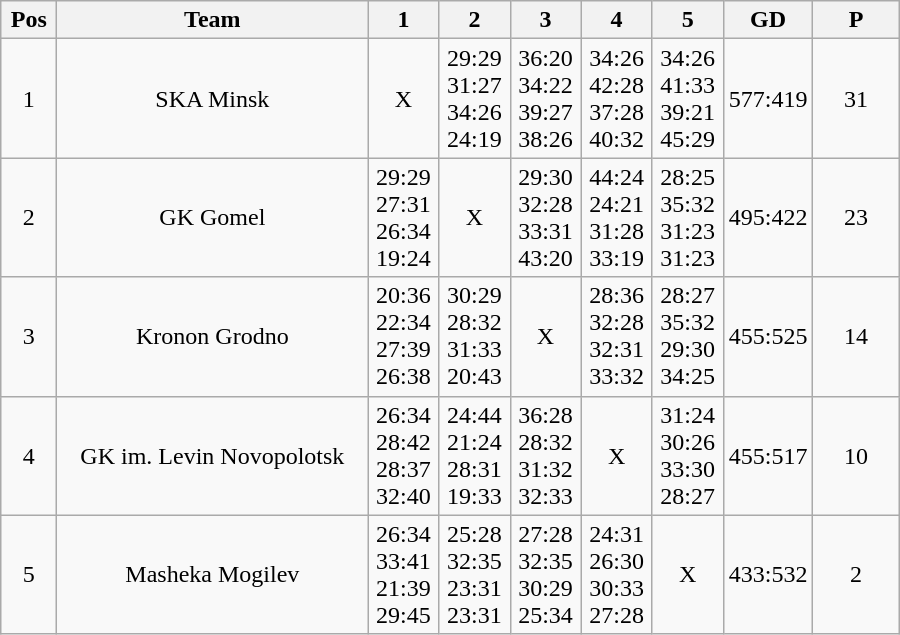<table class="wikitable" style="text-align: center;">
<tr>
<th width="30"><strong>Pos</strong></th>
<th width="200"><strong>Team</strong></th>
<th width="40"><strong>1</strong></th>
<th width="40"><strong>2</strong></th>
<th width="40"><strong>3</strong></th>
<th width="40"><strong>4</strong></th>
<th width="40"><strong>5</strong></th>
<th width="50"><strong>GD</strong></th>
<th width="50"><strong>P</strong></th>
</tr>
<tr>
<td>1</td>
<td>SKA Minsk</td>
<td>X</td>
<td>29:29<br>31:27<br>34:26<br>24:19</td>
<td>36:20<br>34:22<br>39:27<br>38:26</td>
<td>34:26<br>42:28<br>37:28<br>40:32</td>
<td>34:26<br>41:33<br>39:21<br>45:29</td>
<td>577:419</td>
<td>31</td>
</tr>
<tr>
<td>2</td>
<td>GK Gomel</td>
<td>29:29<br>27:31<br>26:34<br>19:24</td>
<td>X</td>
<td>29:30<br>32:28<br>33:31<br>43:20</td>
<td>44:24<br>24:21<br>31:28<br>33:19</td>
<td>28:25<br>35:32<br>31:23<br>31:23</td>
<td>495:422</td>
<td>23</td>
</tr>
<tr>
<td>3</td>
<td>Kronon Grodno</td>
<td>20:36<br>22:34<br>27:39<br>26:38</td>
<td>30:29<br>28:32<br>31:33<br>20:43</td>
<td>X</td>
<td>28:36<br>32:28<br>32:31<br>33:32</td>
<td>28:27<br>35:32<br>29:30<br>34:25</td>
<td>455:525</td>
<td>14</td>
</tr>
<tr>
<td>4</td>
<td>GK im. Levin Novopolotsk</td>
<td>26:34<br>28:42<br>28:37<br>32:40</td>
<td>24:44<br>21:24<br>28:31<br>19:33</td>
<td>36:28<br>28:32<br>31:32<br>32:33</td>
<td>X</td>
<td>31:24<br>30:26<br>33:30<br>28:27</td>
<td>455:517</td>
<td>10</td>
</tr>
<tr>
<td>5</td>
<td>Masheka Mogilev</td>
<td>26:34<br>33:41<br>21:39<br>29:45</td>
<td>25:28<br>32:35<br>23:31<br>23:31</td>
<td>27:28<br>32:35<br>30:29<br>25:34</td>
<td>24:31<br>26:30<br>30:33<br>27:28</td>
<td>X</td>
<td>433:532</td>
<td>2</td>
</tr>
</table>
